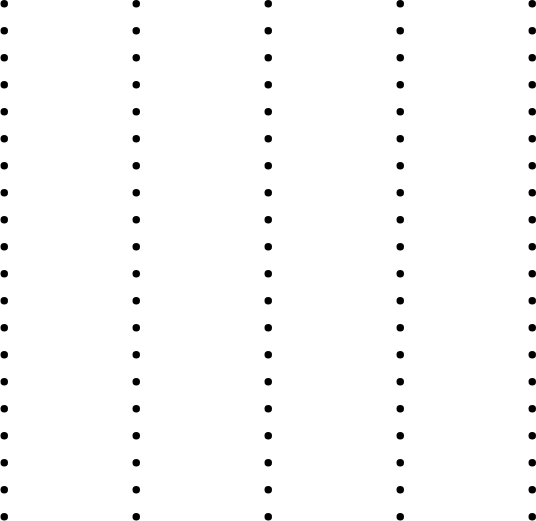<table>
<tr>
<td><br><ul><li></li><li></li><li></li><li></li><li></li><li></li><li></li><li></li><li></li><li></li><li></li><li></li><li></li><li></li><li></li><li></li><li></li><li></li><li></li><li></li></ul></td>
<td width=40></td>
<td valign=top><br><ul><li></li><li></li><li></li><li></li><li></li><li></li><li></li><li></li><li></li><li></li><li></li><li></li><li></li><li></li><li></li><li></li><li></li><li></li><li></li><li></li></ul></td>
<td width=40></td>
<td valign=top><br><ul><li></li><li></li><li></li><li></li><li></li><li></li><li></li><li></li><li></li><li></li><li></li><li></li><li></li><li></li><li></li><li></li><li></li><li></li><li></li><li></li></ul></td>
<td width=40></td>
<td valign=top><br><ul><li></li><li></li><li></li><li></li><li></li><li></li><li></li><li></li><li></li><li></li><li></li><li></li><li></li><li></li><li></li><li></li><li></li><li></li><li></li><li></li></ul></td>
<td width=40></td>
<td valign=top><br><ul><li></li><li></li><li></li><li></li><li></li><li></li><li></li><li></li><li></li><li></li><li></li><li></li><li></li><li></li><li></li><li></li><li></li><li></li><li></li><li></li></ul></td>
</tr>
</table>
